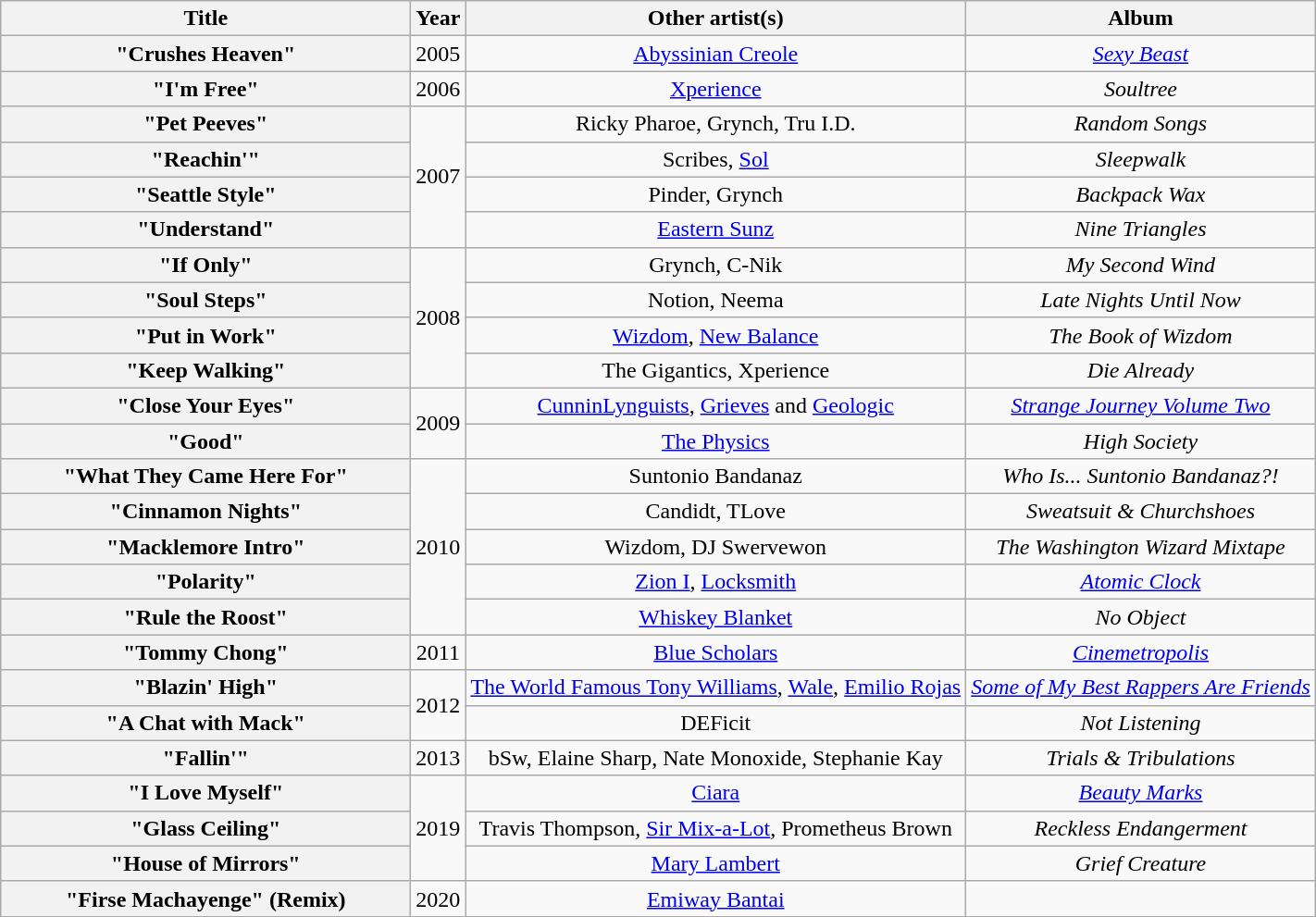<table class="wikitable plainrowheaders" style="text-align:center;" border="1">
<tr>
<th scope="col" style="width:18em;">Title</th>
<th scope="col">Year</th>
<th scope="col">Other artist(s)</th>
<th scope="col">Album</th>
</tr>
<tr>
<th scope="row">"Crushes Heaven"</th>
<td>2005</td>
<td><a href='#'>Abyssinian Creole</a></td>
<td><em><a href='#'>Sexy Beast</a></em></td>
</tr>
<tr>
<th scope="row">"I'm Free"</th>
<td>2006</td>
<td><a href='#'>Xperience</a></td>
<td><em>Soultree</em></td>
</tr>
<tr>
<th scope="row">"Pet Peeves"</th>
<td rowspan="4">2007</td>
<td>Ricky Pharoe, Grynch, Tru I.D.</td>
<td><em>Random Songs</em></td>
</tr>
<tr>
<th scope="row">"Reachin'"</th>
<td>Scribes, <a href='#'>Sol</a></td>
<td><em>Sleepwalk</em></td>
</tr>
<tr>
<th scope="row">"Seattle Style"</th>
<td>Pinder, Grynch</td>
<td><em>Backpack Wax</em></td>
</tr>
<tr>
<th scope="row">"Understand"</th>
<td><a href='#'>Eastern Sunz</a></td>
<td><em>Nine Triangles</em></td>
</tr>
<tr>
<th scope="row">"If Only"</th>
<td rowspan="4">2008</td>
<td>Grynch, C-Nik</td>
<td><em>My Second Wind</em></td>
</tr>
<tr>
<th scope="row">"Soul Steps"</th>
<td>Notion, Neema</td>
<td><em>Late Nights Until Now</em></td>
</tr>
<tr>
<th scope="row">"Put in Work"</th>
<td><a href='#'>Wizdom</a>, <a href='#'>New Balance</a></td>
<td><em>The Book of Wizdom</em></td>
</tr>
<tr>
<th scope="row">"Keep Walking"</th>
<td>The Gigantics, Xperience</td>
<td><em>Die Already</em></td>
</tr>
<tr>
<th scope="row">"Close Your Eyes"</th>
<td rowspan="2">2009</td>
<td><a href='#'>CunninLynguists</a>, <a href='#'>Grieves</a> and <a href='#'>Geologic</a></td>
<td><em><a href='#'>Strange Journey Volume Two</a></em></td>
</tr>
<tr>
<th scope="row">"Good"</th>
<td><a href='#'>The Physics</a></td>
<td><em>High Society</em></td>
</tr>
<tr>
<th scope="row">"What They Came Here For"</th>
<td rowspan="5">2010</td>
<td>Suntonio Bandanaz</td>
<td><em>Who Is... Suntonio Bandanaz?!</em></td>
</tr>
<tr>
<th scope="row">"Cinnamon Nights"</th>
<td>Candidt, TLove</td>
<td><em>Sweatsuit & Churchshoes</em></td>
</tr>
<tr>
<th scope="row">"Macklemore Intro"</th>
<td>Wizdom, DJ Swervewon</td>
<td><em>The Washington Wizard Mixtape</em></td>
</tr>
<tr>
<th scope="row">"Polarity"</th>
<td><a href='#'>Zion I</a>, <a href='#'>Locksmith</a></td>
<td><em><a href='#'>Atomic Clock</a></em></td>
</tr>
<tr>
<th scope="row">"Rule the Roost"</th>
<td><a href='#'>Whiskey Blanket</a></td>
<td><em>No Object</em></td>
</tr>
<tr>
<th scope="row">"Tommy Chong"</th>
<td>2011</td>
<td><a href='#'>Blue Scholars</a></td>
<td><em><a href='#'>Cinemetropolis</a></em></td>
</tr>
<tr>
<th scope="row">"Blazin' High"</th>
<td rowspan="2">2012</td>
<td><a href='#'>The World Famous Tony Williams</a>, <a href='#'>Wale</a>, <a href='#'>Emilio Rojas</a></td>
<td><em><a href='#'>Some of My Best Rappers Are Friends</a></em></td>
</tr>
<tr>
<th scope="row">"A Chat with Mack"</th>
<td>DEFicit</td>
<td><em>Not Listening</em></td>
</tr>
<tr>
<th scope="row">"Fallin'"</th>
<td>2013</td>
<td>bSw, Elaine Sharp, Nate Monoxide, Stephanie Kay</td>
<td><em>Trials & Tribulations</em></td>
</tr>
<tr>
<th scope="row">"I Love Myself"</th>
<td rowspan="3">2019</td>
<td><a href='#'>Ciara</a></td>
<td><em><a href='#'>Beauty Marks</a></em></td>
</tr>
<tr>
<th scope="row">"Glass Ceiling"</th>
<td>Travis Thompson, <a href='#'>Sir Mix-a-Lot</a>, Prometheus Brown</td>
<td><em>Reckless Endangerment</em></td>
</tr>
<tr>
<th scope="row">"House of Mirrors"</th>
<td><a href='#'>Mary Lambert</a></td>
<td><em>Grief Creature</em></td>
</tr>
<tr>
<th scope="row">"Firse Machayenge" (Remix)</th>
<td>2020</td>
<td><a href='#'>Emiway Bantai</a></td>
<td></td>
</tr>
</table>
